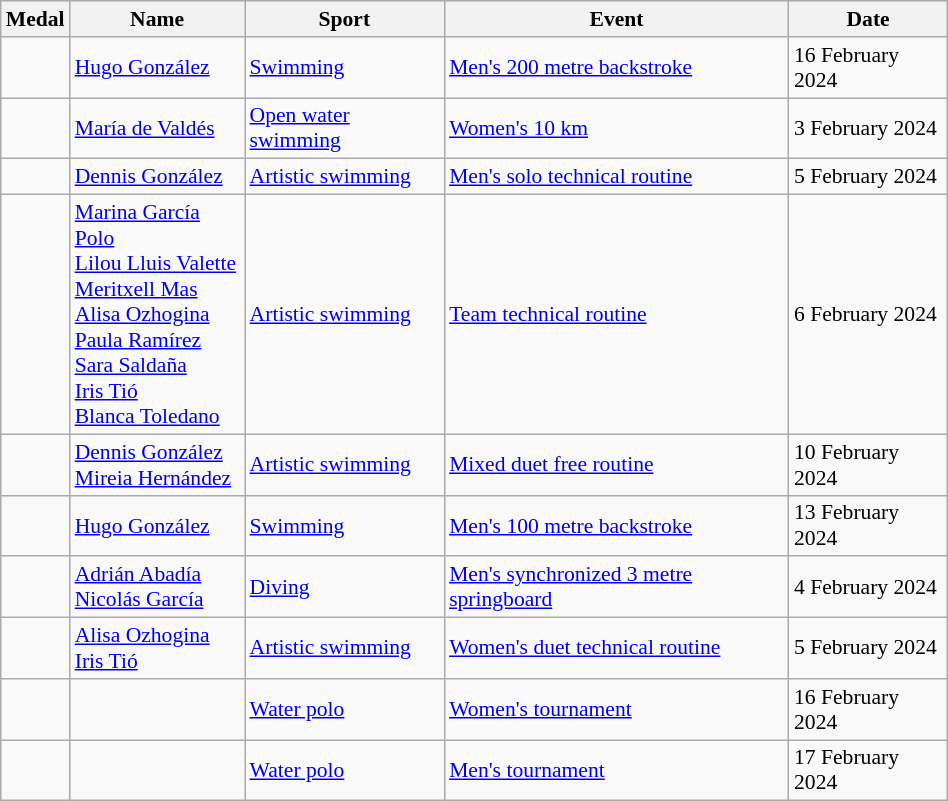<table class="wikitable sortable" style="font-size:90%; width:50%;">
<tr>
<th>Medal</th>
<th>Name</th>
<th>Sport</th>
<th>Event</th>
<th>Date</th>
</tr>
<tr>
<td></td>
<td><a href='#'>Hugo González</a></td>
<td><a href='#'>Swimming</a></td>
<td><a href='#'>Men's 200 metre backstroke</a></td>
<td>16 February 2024</td>
</tr>
<tr>
<td></td>
<td><a href='#'>María de Valdés</a></td>
<td><a href='#'>Open water swimming</a></td>
<td><a href='#'>Women's 10 km</a></td>
<td>3 February 2024</td>
</tr>
<tr>
<td></td>
<td><a href='#'>Dennis González</a></td>
<td><a href='#'>Artistic swimming</a></td>
<td><a href='#'>Men's solo technical routine</a></td>
<td>5 February 2024</td>
</tr>
<tr>
<td></td>
<td><a href='#'>Marina García Polo</a><br><a href='#'>Lilou Lluis Valette</a><br><a href='#'>Meritxell Mas</a><br><a href='#'>Alisa Ozhogina</a><br><a href='#'>Paula Ramírez</a><br><a href='#'>Sara Saldaña</a><br><a href='#'>Iris Tió</a><br><a href='#'>Blanca Toledano</a></td>
<td><a href='#'>Artistic swimming</a></td>
<td><a href='#'>Team technical routine</a></td>
<td>6 February 2024</td>
</tr>
<tr>
<td></td>
<td><a href='#'>Dennis González</a><br><a href='#'>Mireia Hernández</a></td>
<td><a href='#'>Artistic swimming</a></td>
<td><a href='#'>Mixed duet free routine</a></td>
<td>10 February 2024</td>
</tr>
<tr>
<td></td>
<td><a href='#'>Hugo González</a></td>
<td><a href='#'>Swimming</a></td>
<td><a href='#'>Men's 100 metre backstroke</a></td>
<td>13 February 2024</td>
</tr>
<tr>
<td></td>
<td><a href='#'>Adrián Abadía</a><br><a href='#'>Nicolás García</a></td>
<td><a href='#'>Diving</a></td>
<td><a href='#'>Men's synchronized 3 metre springboard</a></td>
<td>4 February 2024</td>
</tr>
<tr>
<td></td>
<td><a href='#'>Alisa Ozhogina</a><br><a href='#'>Iris Tió</a></td>
<td><a href='#'>Artistic swimming</a></td>
<td><a href='#'>Women's duet technical routine</a></td>
<td>5 February 2024</td>
</tr>
<tr>
<td></td>
<td><br></td>
<td><a href='#'>Water polo</a></td>
<td><a href='#'>Women's tournament</a></td>
<td>16 February 2024</td>
</tr>
<tr>
<td></td>
<td><br></td>
<td><a href='#'>Water polo</a></td>
<td><a href='#'>Men's tournament</a></td>
<td>17 February 2024</td>
</tr>
</table>
